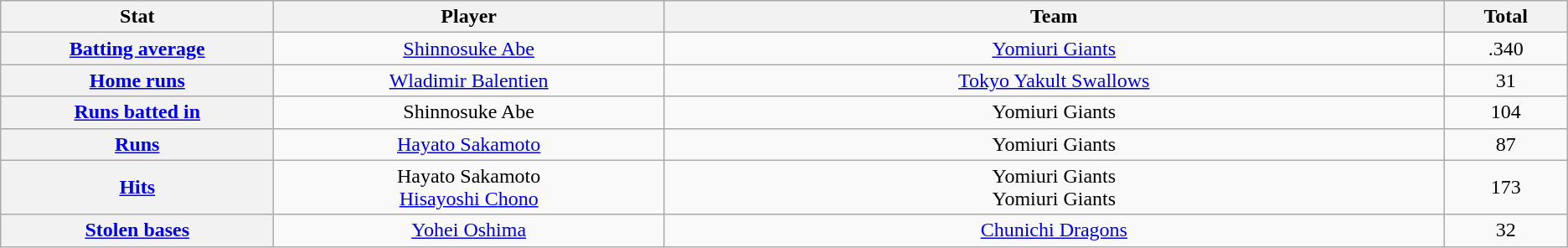<table class="wikitable" style="text-align:center;">
<tr>
<th scope="col" width="7%">Stat</th>
<th scope="col" width="10%">Player</th>
<th scope="col" width="20%">Team</th>
<th scope="col" width="3%">Total</th>
</tr>
<tr>
<th scope="row" style="text-align:center;"><a href='#'>Batting average</a></th>
<td><a href='#'>Shinnosuke Abe</a></td>
<td><a href='#'>Yomiuri Giants</a></td>
<td>.340</td>
</tr>
<tr>
<th scope="row" style="text-align:center;"><a href='#'>Home runs</a></th>
<td><a href='#'>Wladimir Balentien</a></td>
<td><a href='#'>Tokyo Yakult Swallows</a></td>
<td>31</td>
</tr>
<tr>
<th scope="row" style="text-align:center;"><a href='#'>Runs batted in</a></th>
<td>Shinnosuke Abe</td>
<td>Yomiuri Giants</td>
<td>104</td>
</tr>
<tr>
<th scope="row" style="text-align:center;"><a href='#'>Runs</a></th>
<td><a href='#'>Hayato Sakamoto</a></td>
<td>Yomiuri Giants</td>
<td>87</td>
</tr>
<tr>
<th scope="row" style="text-align:center;"><a href='#'>Hits</a></th>
<td>Hayato Sakamoto<br><a href='#'>Hisayoshi Chono</a></td>
<td>Yomiuri Giants<br>Yomiuri Giants</td>
<td>173</td>
</tr>
<tr>
<th scope="row" style="text-align:center;"><a href='#'>Stolen bases</a></th>
<td><a href='#'>Yohei Oshima</a></td>
<td><a href='#'>Chunichi Dragons</a></td>
<td>32</td>
</tr>
</table>
